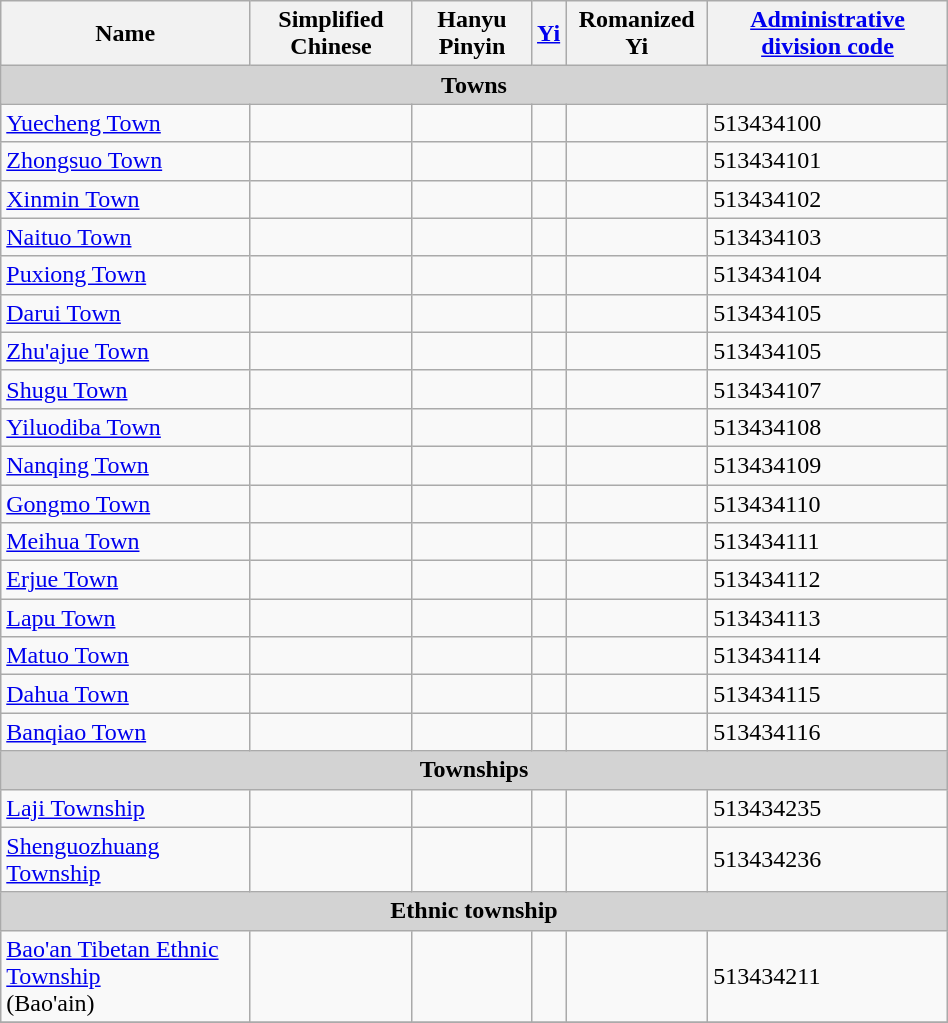<table class="wikitable" align="center" style="width:50%; border="1">
<tr>
<th>Name</th>
<th>Simplified Chinese</th>
<th>Hanyu Pinyin</th>
<th><a href='#'>Yi</a></th>
<th>Romanized Yi</th>
<th><a href='#'>Administrative division code</a></th>
</tr>
<tr>
<td colspan="7"  style="text-align:center; background:#d3d3d3;"><strong>Towns</strong></td>
</tr>
<tr --------->
<td><a href='#'>Yuecheng Town</a></td>
<td></td>
<td></td>
<td></td>
<td></td>
<td>513434100</td>
</tr>
<tr>
<td><a href='#'>Zhongsuo Town</a></td>
<td></td>
<td></td>
<td></td>
<td></td>
<td>513434101</td>
</tr>
<tr>
<td><a href='#'>Xinmin Town</a></td>
<td></td>
<td></td>
<td></td>
<td></td>
<td>513434102</td>
</tr>
<tr>
<td><a href='#'>Naituo Town</a></td>
<td></td>
<td></td>
<td></td>
<td></td>
<td>513434103</td>
</tr>
<tr>
<td><a href='#'>Puxiong Town</a></td>
<td></td>
<td></td>
<td></td>
<td></td>
<td>513434104</td>
</tr>
<tr>
<td><a href='#'>Darui Town</a></td>
<td></td>
<td></td>
<td></td>
<td></td>
<td>513434105</td>
</tr>
<tr>
<td><a href='#'>Zhu'ajue Town</a></td>
<td></td>
<td></td>
<td></td>
<td></td>
<td>513434105</td>
</tr>
<tr>
<td><a href='#'>Shugu Town</a></td>
<td></td>
<td></td>
<td></td>
<td></td>
<td>513434107</td>
</tr>
<tr>
<td><a href='#'>Yiluodiba Town</a></td>
<td></td>
<td></td>
<td></td>
<td></td>
<td>513434108</td>
</tr>
<tr>
<td><a href='#'>Nanqing Town</a></td>
<td></td>
<td></td>
<td></td>
<td></td>
<td>513434109</td>
</tr>
<tr>
<td><a href='#'>Gongmo Town</a></td>
<td></td>
<td></td>
<td></td>
<td></td>
<td>513434110</td>
</tr>
<tr>
<td><a href='#'>Meihua Town</a></td>
<td></td>
<td></td>
<td></td>
<td></td>
<td>513434111</td>
</tr>
<tr>
<td><a href='#'>Erjue Town</a></td>
<td></td>
<td></td>
<td></td>
<td></td>
<td>513434112</td>
</tr>
<tr>
<td><a href='#'>Lapu Town</a></td>
<td></td>
<td></td>
<td></td>
<td></td>
<td>513434113</td>
</tr>
<tr>
<td><a href='#'>Matuo Town</a></td>
<td></td>
<td></td>
<td></td>
<td></td>
<td>513434114</td>
</tr>
<tr>
<td><a href='#'>Dahua Town</a></td>
<td></td>
<td></td>
<td></td>
<td></td>
<td>513434115</td>
</tr>
<tr>
<td><a href='#'>Banqiao Town</a></td>
<td></td>
<td></td>
<td></td>
<td></td>
<td>513434116</td>
</tr>
<tr>
<td colspan="7"  style="text-align:center; background:#d3d3d3;"><strong>Townships</strong></td>
</tr>
<tr --------->
<td><a href='#'>Laji Township</a></td>
<td></td>
<td></td>
<td></td>
<td></td>
<td>513434235</td>
</tr>
<tr>
<td><a href='#'>Shenguozhuang Township</a></td>
<td></td>
<td></td>
<td></td>
<td></td>
<td>513434236</td>
</tr>
<tr>
<td colspan="7"  style="text-align:center; background:#d3d3d3;"><strong>Ethnic township</strong></td>
</tr>
<tr --------->
<td><a href='#'>Bao'an Tibetan Ethnic Township</a><br>(Bao'ain)</td>
<td></td>
<td></td>
<td></td>
<td></td>
<td>513434211</td>
</tr>
<tr>
</tr>
</table>
